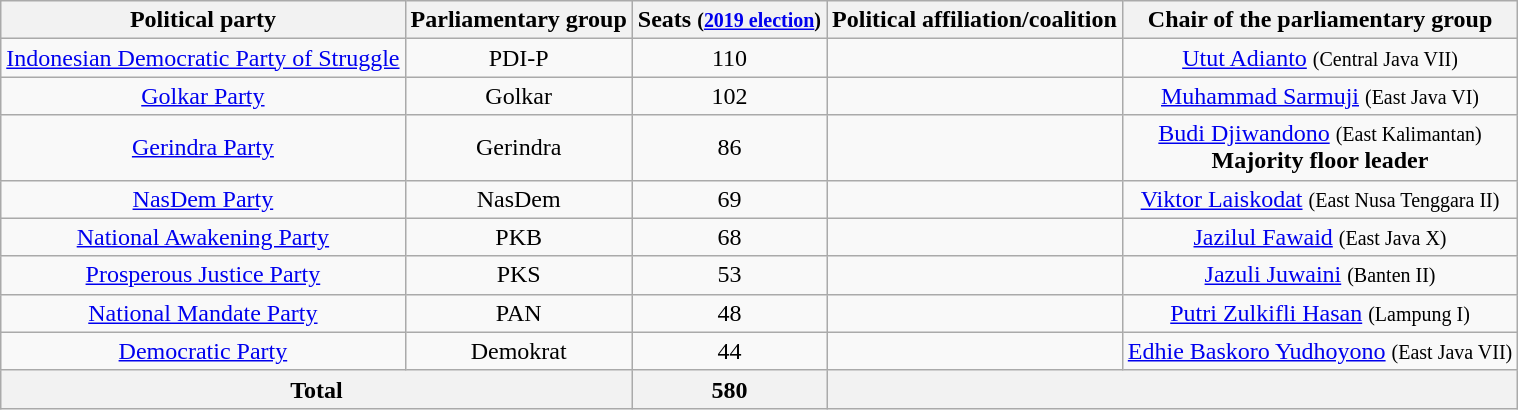<table class="wikitable"; style="text-align:center">
<tr>
<th>Political party</th>
<th>Parliamentary group</th>
<th>Seats <small>(<a href='#'>2019 election</a>)</small></th>
<th>Political affiliation/coalition</th>
<th>Chair of the parliamentary group</th>
</tr>
<tr>
<td><a href='#'>Indonesian Democratic Party of Struggle</a></td>
<td>PDI-P</td>
<td>110</td>
<td></td>
<td><a href='#'>Utut Adianto</a> <small>(Central Java VII)</small><br></td>
</tr>
<tr>
<td><a href='#'>Golkar Party</a></td>
<td>Golkar</td>
<td>102</td>
<td></td>
<td><a href='#'>Muhammad Sarmuji</a> <small>(East Java VI)</small></td>
</tr>
<tr>
<td><a href='#'>Gerindra Party</a></td>
<td>Gerindra</td>
<td>86</td>
<td></td>
<td><a href='#'>Budi Djiwandono</a> <small>(East Kalimantan)</small><br><strong>Majority floor leader</strong></td>
</tr>
<tr>
<td><a href='#'>NasDem Party</a></td>
<td>NasDem</td>
<td>69</td>
<td></td>
<td><a href='#'>Viktor Laiskodat</a> <small>(East Nusa Tenggara II)</small></td>
</tr>
<tr>
<td><a href='#'>National Awakening Party</a></td>
<td>PKB</td>
<td>68</td>
<td></td>
<td><a href='#'>Jazilul Fawaid</a> <small>(East Java X)</small></td>
</tr>
<tr>
<td><a href='#'>Prosperous Justice Party</a></td>
<td>PKS</td>
<td>53</td>
<td></td>
<td><a href='#'>Jazuli Juwaini</a> <small>(Banten II)</small></td>
</tr>
<tr>
<td><a href='#'>National Mandate Party</a></td>
<td>PAN</td>
<td>48</td>
<td></td>
<td><a href='#'>Putri Zulkifli Hasan</a> <small>(Lampung I)</small></td>
</tr>
<tr>
<td><a href='#'>Democratic Party</a></td>
<td>Demokrat</td>
<td>44</td>
<td></td>
<td><a href='#'>Edhie Baskoro Yudhoyono</a> <small>(East Java VII)</small></td>
</tr>
<tr>
<th colspan="2">Total</th>
<th>580</th>
<th colspan="2"></th>
</tr>
</table>
